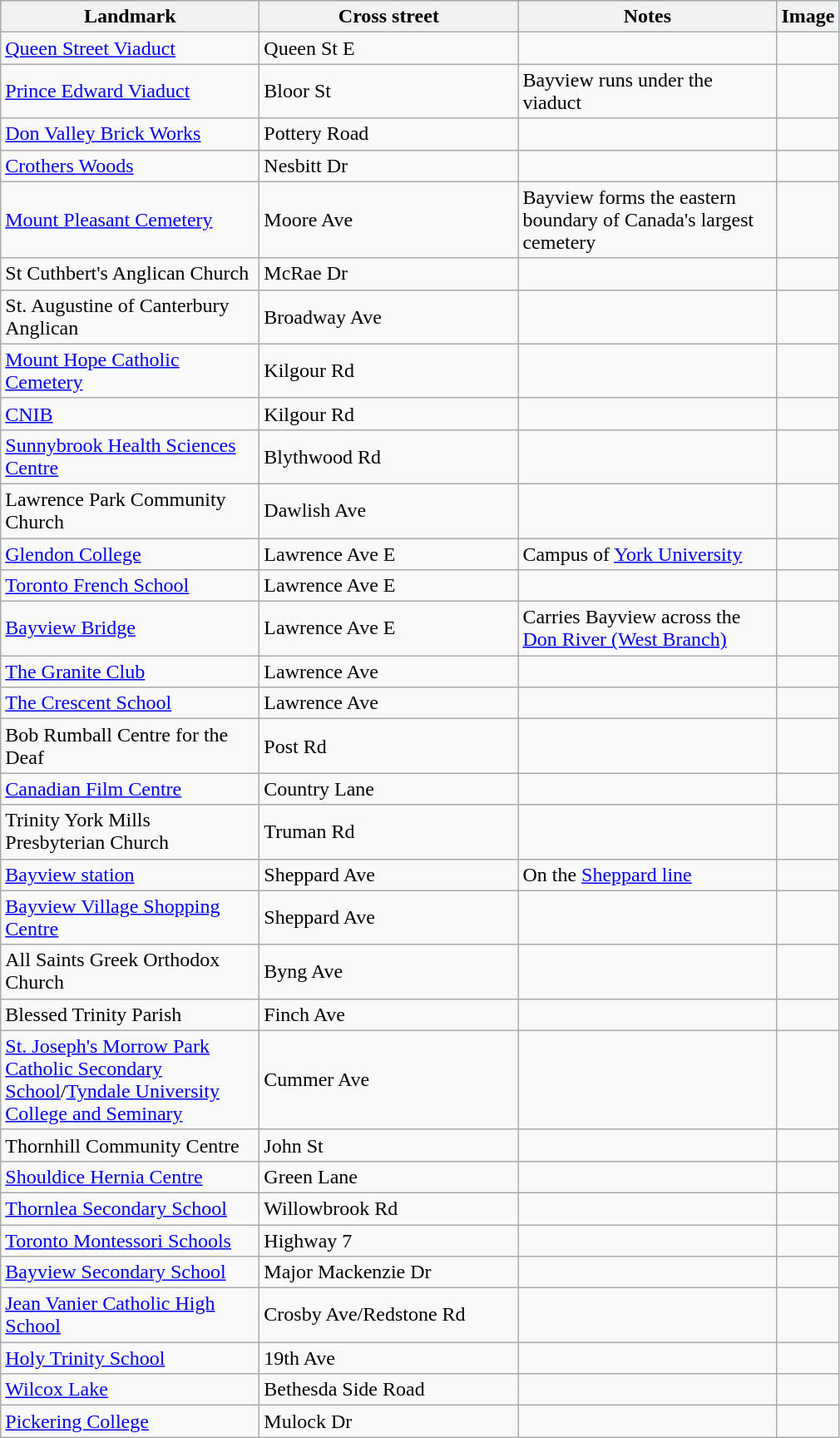<table class="wikitable sortable">
<tr style="background:lightblue;">
<th scope="col" style="width: 200px;">Landmark</th>
<th scope="col" style="width: 200px;">Cross street</th>
<th scope="col" style="width: 200px;">Notes</th>
<th>Image</th>
</tr>
<tr>
<td><a href='#'>Queen Street Viaduct</a></td>
<td>Queen St E</td>
<td></td>
<td></td>
</tr>
<tr>
<td><a href='#'>Prince Edward Viaduct</a></td>
<td>Bloor St</td>
<td>Bayview runs under the viaduct</td>
<td></td>
</tr>
<tr>
<td><a href='#'>Don Valley Brick Works</a></td>
<td>Pottery Road</td>
<td></td>
<td></td>
</tr>
<tr>
<td><a href='#'>Crothers Woods</a></td>
<td>Nesbitt Dr</td>
<td></td>
<td></td>
</tr>
<tr>
<td><a href='#'>Mount Pleasant Cemetery</a></td>
<td>Moore Ave</td>
<td>Bayview forms the eastern boundary of Canada's largest cemetery</td>
<td></td>
</tr>
<tr>
<td>St Cuthbert's Anglican Church</td>
<td>McRae Dr</td>
<td></td>
<td></td>
</tr>
<tr>
<td>St. Augustine of Canterbury Anglican</td>
<td>Broadway Ave</td>
<td></td>
<td></td>
</tr>
<tr>
<td><a href='#'>Mount Hope Catholic Cemetery</a></td>
<td>Kilgour Rd</td>
<td></td>
<td></td>
</tr>
<tr>
<td><a href='#'>CNIB</a></td>
<td>Kilgour Rd</td>
<td></td>
<td></td>
</tr>
<tr>
<td><a href='#'>Sunnybrook Health Sciences Centre</a></td>
<td>Blythwood Rd</td>
<td></td>
<td></td>
</tr>
<tr>
<td>Lawrence Park Community Church</td>
<td>Dawlish Ave</td>
<td></td>
<td></td>
</tr>
<tr>
<td><a href='#'>Glendon College</a></td>
<td>Lawrence Ave E</td>
<td>Campus of <a href='#'>York University</a></td>
<td></td>
</tr>
<tr>
<td><a href='#'>Toronto French School</a></td>
<td>Lawrence Ave E</td>
<td></td>
<td></td>
</tr>
<tr>
<td><a href='#'>Bayview Bridge</a></td>
<td>Lawrence Ave E</td>
<td>Carries Bayview across the <a href='#'>Don River (West Branch)</a></td>
<td></td>
</tr>
<tr>
<td><a href='#'>The Granite Club</a></td>
<td>Lawrence Ave</td>
<td></td>
<td></td>
</tr>
<tr>
<td><a href='#'>The Crescent School</a></td>
<td>Lawrence Ave</td>
<td></td>
<td></td>
</tr>
<tr>
<td>Bob Rumball Centre for the Deaf</td>
<td>Post Rd</td>
<td></td>
<td></td>
</tr>
<tr>
<td><a href='#'>Canadian Film Centre</a></td>
<td>Country Lane</td>
<td></td>
<td></td>
</tr>
<tr>
<td>Trinity York Mills Presbyterian Church</td>
<td>Truman Rd</td>
<td></td>
<td></td>
</tr>
<tr>
<td><a href='#'>Bayview station</a></td>
<td>Sheppard Ave</td>
<td>On the <a href='#'>Sheppard line</a></td>
<td></td>
</tr>
<tr>
<td><a href='#'>Bayview Village Shopping Centre</a></td>
<td>Sheppard Ave</td>
<td></td>
<td></td>
</tr>
<tr>
<td>All Saints Greek Orthodox Church</td>
<td>Byng Ave</td>
<td></td>
<td></td>
</tr>
<tr>
<td>Blessed Trinity Parish</td>
<td>Finch Ave</td>
<td></td>
<td></td>
</tr>
<tr>
<td><a href='#'>St. Joseph's Morrow Park Catholic Secondary School</a>/<a href='#'>Tyndale University College and Seminary</a></td>
<td>Cummer Ave</td>
<td></td>
<td></td>
</tr>
<tr>
<td>Thornhill Community Centre</td>
<td>John St</td>
<td></td>
<td></td>
</tr>
<tr>
<td><a href='#'>Shouldice Hernia Centre</a></td>
<td>Green Lane</td>
<td></td>
<td></td>
</tr>
<tr>
<td><a href='#'>Thornlea Secondary School</a></td>
<td>Willowbrook Rd</td>
<td></td>
<td></td>
</tr>
<tr>
<td><a href='#'>Toronto Montessori Schools</a></td>
<td>Highway 7</td>
<td></td>
<td></td>
</tr>
<tr>
<td><a href='#'>Bayview Secondary School</a></td>
<td>Major Mackenzie Dr</td>
<td></td>
<td></td>
</tr>
<tr>
<td><a href='#'>Jean Vanier Catholic High School</a></td>
<td>Crosby Ave/Redstone Rd</td>
<td></td>
<td></td>
</tr>
<tr>
<td><a href='#'>Holy Trinity School</a></td>
<td>19th Ave</td>
<td></td>
<td></td>
</tr>
<tr>
<td><a href='#'>Wilcox Lake</a></td>
<td>Bethesda Side Road</td>
<td></td>
<td></td>
</tr>
<tr>
<td><a href='#'>Pickering College</a></td>
<td>Mulock Dr</td>
<td></td>
<td></td>
</tr>
</table>
